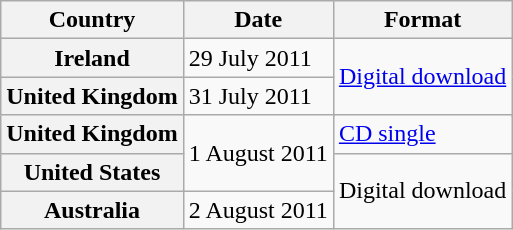<table class="wikitable plainrowheaders">
<tr>
<th scope="col">Country</th>
<th scope="col">Date</th>
<th scope="col">Format</th>
</tr>
<tr>
<th scope="row">Ireland</th>
<td>29 July 2011</td>
<td rowspan="3"><a href='#'>Digital download</a></td>
</tr>
<tr>
<th scope="row">United Kingdom</th>
<td rowspan="2">31 July 2011</td>
</tr>
<tr>
<th scope="row" rowspan="2">United Kingdom</th>
</tr>
<tr>
<td rowspan="2">1 August 2011</td>
<td><a href='#'>CD single</a></td>
</tr>
<tr>
<th scope="row">United States</th>
<td rowspan="2">Digital download</td>
</tr>
<tr>
<th scope="row">Australia</th>
<td>2 August 2011</td>
</tr>
</table>
